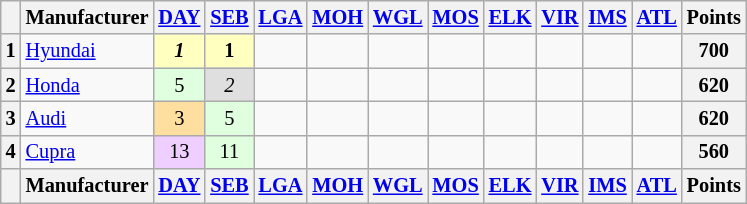<table class="wikitable" style="font-size:85%; text-align:center;">
<tr>
<th></th>
<th>Manufacturer</th>
<th><a href='#'>DAY</a></th>
<th><a href='#'>SEB</a></th>
<th><a href='#'>LGA</a></th>
<th><a href='#'>MOH</a></th>
<th><a href='#'>WGL</a></th>
<th><a href='#'>MOS</a></th>
<th><a href='#'>ELK</a></th>
<th><a href='#'>VIR</a></th>
<th><a href='#'>IMS</a></th>
<th><a href='#'>ATL</a></th>
<th>Points</th>
</tr>
<tr>
<th>1</th>
<td align=left> <a href='#'>Hyundai</a></td>
<td style="background:#ffffbf"><strong><em>1</em></strong></td>
<td style="background:#ffffbf"><strong>1</strong></td>
<td style="background:#"></td>
<td style="background:#"></td>
<td style="background:#"></td>
<td style="background:#"></td>
<td style="background:#"></td>
<td style="background:#"></td>
<td style="background:#"></td>
<td style="background:#"></td>
<th>700</th>
</tr>
<tr>
<th>2</th>
<td align=left> <a href='#'>Honda</a></td>
<td style="background:#dfffdf">5</td>
<td style="background:#dfdfdf"><em>2</em></td>
<td style="background:#"></td>
<td style="background:#"></td>
<td style="background:#"></td>
<td style="background:#"></td>
<td style="background:#"></td>
<td style="background:#"></td>
<td style="background:#"></td>
<td style="background:#"></td>
<th>620</th>
</tr>
<tr>
<th>3</th>
<td align=left> <a href='#'>Audi</a></td>
<td style="background:#ffdf9f">3</td>
<td style="background:#dfffdf">5</td>
<td style="background:#"></td>
<td style="background:#"></td>
<td style="background:#"></td>
<td style="background:#"></td>
<td style="background:#"></td>
<td style="background:#"></td>
<td style="background:#"></td>
<td style="background:#"></td>
<th>620</th>
</tr>
<tr>
<th>4</th>
<td align=left> <a href='#'>Cupra</a></td>
<td style="background:#efcfff">13</td>
<td style="background:#dfffdf">11</td>
<td style="background:#"></td>
<td style="background:#"></td>
<td style="background:#"></td>
<td style="background:#"></td>
<td style="background:#"></td>
<td style="background:#"></td>
<td style="background:#"></td>
<td style="background:#"></td>
<th>560</th>
</tr>
<tr>
<th></th>
<th>Manufacturer</th>
<th><a href='#'>DAY</a></th>
<th><a href='#'>SEB</a></th>
<th><a href='#'>LGA</a></th>
<th><a href='#'>MOH</a></th>
<th><a href='#'>WGL</a></th>
<th><a href='#'>MOS</a></th>
<th><a href='#'>ELK</a></th>
<th><a href='#'>VIR</a></th>
<th><a href='#'>IMS</a></th>
<th><a href='#'>ATL</a></th>
<th>Points</th>
</tr>
</table>
